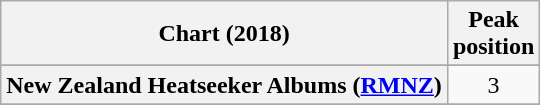<table class="wikitable sortable plainrowheaders" style="text-align:center">
<tr>
<th scope="col">Chart (2018)</th>
<th scope="col">Peak<br> position</th>
</tr>
<tr>
</tr>
<tr>
</tr>
<tr>
</tr>
<tr>
<th scope="row">New Zealand Heatseeker Albums (<a href='#'>RMNZ</a>)</th>
<td>3</td>
</tr>
<tr>
</tr>
<tr>
</tr>
<tr>
</tr>
</table>
